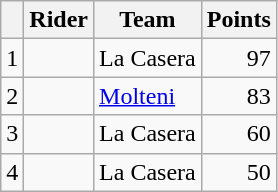<table class="wikitable">
<tr>
<th></th>
<th>Rider</th>
<th>Team</th>
<th>Points</th>
</tr>
<tr>
<td>1</td>
<td> </td>
<td>La Casera</td>
<td align=right>97</td>
</tr>
<tr>
<td>2</td>
<td>   </td>
<td><a href='#'>Molteni</a></td>
<td align=right>83</td>
</tr>
<tr>
<td>3</td>
<td></td>
<td>La Casera</td>
<td align=right>60</td>
</tr>
<tr>
<td>4</td>
<td></td>
<td>La Casera</td>
<td align=right>50</td>
</tr>
</table>
